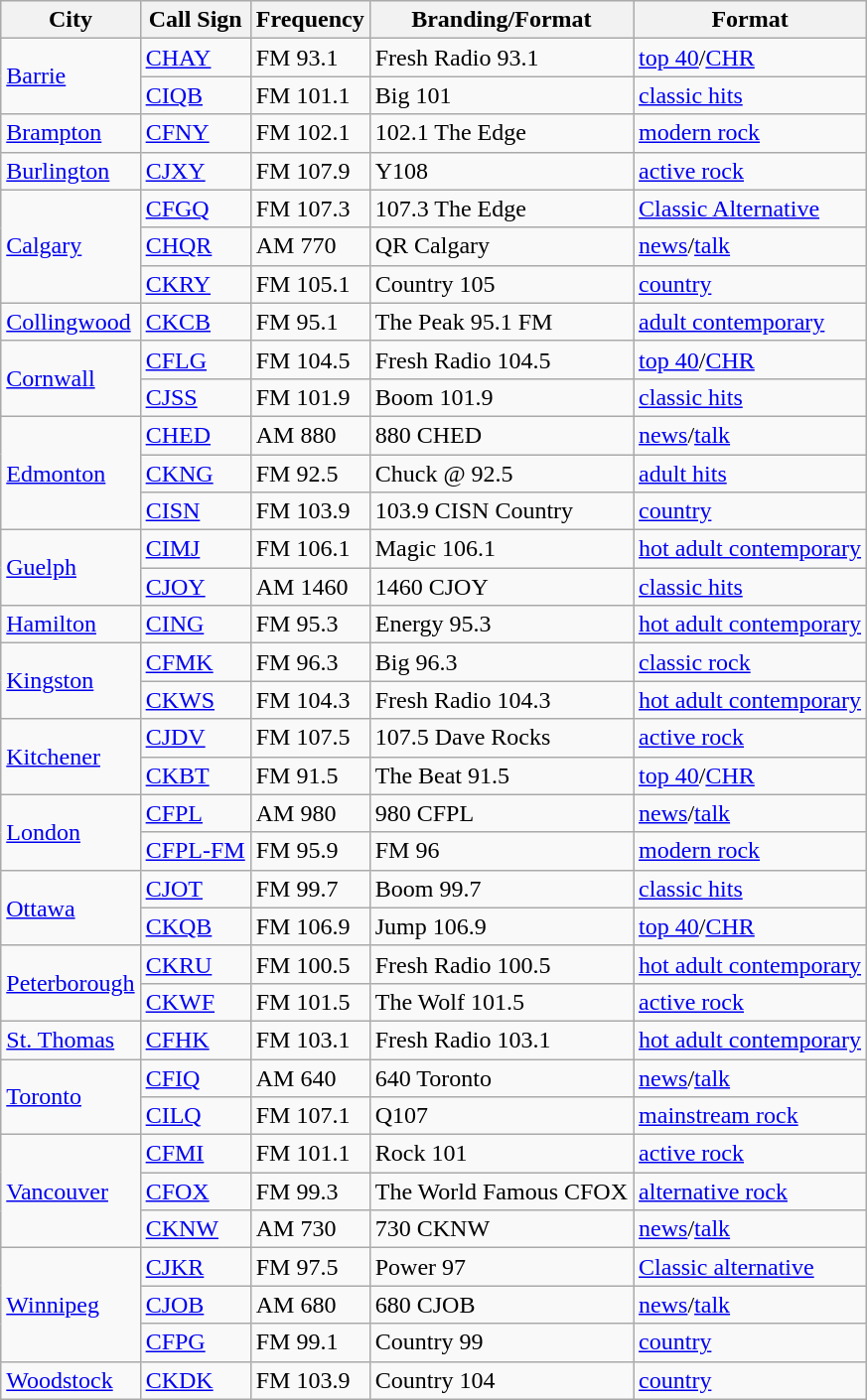<table class="wikitable sortable">
<tr>
<th>City</th>
<th>Call Sign</th>
<th>Frequency</th>
<th>Branding/Format</th>
<th>Format</th>
</tr>
<tr>
<td rowspan="2"><a href='#'>Barrie</a></td>
<td><a href='#'>CHAY</a></td>
<td>FM 93.1</td>
<td>Fresh Radio 93.1</td>
<td><a href='#'>top 40</a>/<a href='#'>CHR</a></td>
</tr>
<tr>
<td><a href='#'>CIQB</a></td>
<td>FM 101.1</td>
<td>Big 101</td>
<td><a href='#'>classic hits</a></td>
</tr>
<tr>
<td><a href='#'>Brampton</a></td>
<td><a href='#'>CFNY</a></td>
<td>FM 102.1</td>
<td>102.1 The Edge</td>
<td><a href='#'>modern rock</a></td>
</tr>
<tr>
<td><a href='#'>Burlington</a></td>
<td><a href='#'>CJXY</a></td>
<td>FM 107.9</td>
<td>Y108</td>
<td><a href='#'>active rock</a></td>
</tr>
<tr>
<td rowspan="3"><a href='#'>Calgary</a></td>
<td><a href='#'>CFGQ</a></td>
<td>FM 107.3</td>
<td>107.3 The Edge</td>
<td><a href='#'>Classic Alternative</a></td>
</tr>
<tr>
<td><a href='#'>CHQR</a></td>
<td>AM 770</td>
<td>QR Calgary</td>
<td><a href='#'>news</a>/<a href='#'>talk</a></td>
</tr>
<tr>
<td><a href='#'>CKRY</a></td>
<td>FM 105.1</td>
<td>Country 105</td>
<td><a href='#'>country</a></td>
</tr>
<tr>
<td><a href='#'>Collingwood</a></td>
<td><a href='#'>CKCB</a></td>
<td>FM 95.1</td>
<td>The Peak 95.1 FM</td>
<td><a href='#'>adult contemporary</a></td>
</tr>
<tr>
<td rowspan="2"><a href='#'>Cornwall</a></td>
<td><a href='#'>CFLG</a></td>
<td>FM 104.5</td>
<td>Fresh Radio 104.5</td>
<td><a href='#'>top 40</a>/<a href='#'>CHR</a></td>
</tr>
<tr>
<td><a href='#'>CJSS</a></td>
<td>FM 101.9</td>
<td>Boom 101.9</td>
<td><a href='#'>classic hits</a></td>
</tr>
<tr>
<td rowspan="3"><a href='#'>Edmonton</a></td>
<td><a href='#'>CHED</a></td>
<td>AM 880</td>
<td>880 CHED</td>
<td><a href='#'>news</a>/<a href='#'>talk</a></td>
</tr>
<tr>
<td><a href='#'>CKNG</a></td>
<td>FM 92.5</td>
<td>Chuck @ 92.5</td>
<td><a href='#'>adult hits</a></td>
</tr>
<tr>
<td><a href='#'>CISN</a></td>
<td>FM 103.9</td>
<td>103.9 CISN Country</td>
<td><a href='#'>country</a></td>
</tr>
<tr>
<td rowspan="2"><a href='#'>Guelph</a></td>
<td><a href='#'>CIMJ</a></td>
<td>FM 106.1</td>
<td>Magic 106.1</td>
<td><a href='#'>hot adult contemporary</a></td>
</tr>
<tr>
<td><a href='#'>CJOY</a></td>
<td>AM 1460</td>
<td>1460 CJOY</td>
<td><a href='#'>classic hits</a></td>
</tr>
<tr>
<td><a href='#'>Hamilton</a></td>
<td><a href='#'>CING</a></td>
<td>FM 95.3</td>
<td>Energy 95.3</td>
<td><a href='#'>hot adult contemporary</a></td>
</tr>
<tr>
<td rowspan="2"><a href='#'>Kingston</a></td>
<td><a href='#'>CFMK</a></td>
<td>FM 96.3</td>
<td>Big 96.3</td>
<td><a href='#'>classic rock</a></td>
</tr>
<tr>
<td><a href='#'>CKWS</a></td>
<td>FM 104.3</td>
<td>Fresh Radio 104.3</td>
<td><a href='#'>hot adult contemporary</a></td>
</tr>
<tr>
<td rowspan="2"><a href='#'>Kitchener</a></td>
<td><a href='#'>CJDV</a></td>
<td>FM 107.5</td>
<td>107.5 Dave Rocks</td>
<td><a href='#'>active rock</a></td>
</tr>
<tr>
<td><a href='#'>CKBT</a></td>
<td>FM 91.5</td>
<td>The Beat 91.5</td>
<td><a href='#'>top 40</a>/<a href='#'>CHR</a></td>
</tr>
<tr>
<td rowspan="2"><a href='#'>London</a></td>
<td><a href='#'>CFPL</a></td>
<td>AM 980</td>
<td>980 CFPL</td>
<td><a href='#'>news</a>/<a href='#'>talk</a></td>
</tr>
<tr>
<td><a href='#'>CFPL-FM</a></td>
<td>FM 95.9</td>
<td>FM 96</td>
<td><a href='#'>modern rock</a></td>
</tr>
<tr>
<td rowspan="2"><a href='#'>Ottawa</a></td>
<td><a href='#'>CJOT</a></td>
<td>FM 99.7</td>
<td>Boom 99.7</td>
<td><a href='#'>classic hits</a></td>
</tr>
<tr>
<td><a href='#'>CKQB</a></td>
<td>FM 106.9</td>
<td>Jump 106.9</td>
<td><a href='#'>top 40</a>/<a href='#'>CHR</a></td>
</tr>
<tr>
<td rowspan="2"><a href='#'>Peterborough</a></td>
<td><a href='#'>CKRU</a></td>
<td>FM 100.5</td>
<td>Fresh Radio 100.5</td>
<td><a href='#'>hot adult contemporary</a></td>
</tr>
<tr>
<td><a href='#'>CKWF</a></td>
<td>FM 101.5</td>
<td>The Wolf 101.5</td>
<td><a href='#'>active rock</a></td>
</tr>
<tr>
<td><a href='#'>St. Thomas</a></td>
<td><a href='#'>CFHK</a></td>
<td>FM 103.1</td>
<td>Fresh Radio 103.1</td>
<td><a href='#'>hot adult contemporary</a></td>
</tr>
<tr>
<td rowspan="2"><a href='#'>Toronto</a></td>
<td><a href='#'>CFIQ</a></td>
<td>AM 640</td>
<td>640 Toronto</td>
<td><a href='#'>news</a>/<a href='#'>talk</a></td>
</tr>
<tr>
<td><a href='#'>CILQ</a></td>
<td>FM 107.1</td>
<td>Q107</td>
<td><a href='#'>mainstream rock</a></td>
</tr>
<tr>
<td rowspan="3"><a href='#'>Vancouver</a></td>
<td><a href='#'>CFMI</a></td>
<td>FM 101.1</td>
<td>Rock 101</td>
<td><a href='#'>active rock</a></td>
</tr>
<tr>
<td><a href='#'>CFOX</a></td>
<td>FM 99.3</td>
<td>The World Famous CFOX</td>
<td><a href='#'>alternative rock</a></td>
</tr>
<tr>
<td><a href='#'>CKNW</a></td>
<td>AM 730</td>
<td>730 CKNW</td>
<td><a href='#'>news</a>/<a href='#'>talk</a></td>
</tr>
<tr>
<td rowspan="3"><a href='#'>Winnipeg</a></td>
<td><a href='#'>CJKR</a></td>
<td>FM 97.5</td>
<td>Power 97</td>
<td><a href='#'>Classic alternative</a></td>
</tr>
<tr>
<td><a href='#'>CJOB</a></td>
<td>AM 680</td>
<td>680 CJOB</td>
<td><a href='#'>news</a>/<a href='#'>talk</a></td>
</tr>
<tr>
<td><a href='#'>CFPG</a></td>
<td>FM 99.1</td>
<td>Country 99</td>
<td><a href='#'>country</a></td>
</tr>
<tr>
<td><a href='#'>Woodstock</a></td>
<td><a href='#'>CKDK</a></td>
<td>FM 103.9</td>
<td>Country 104</td>
<td><a href='#'>country</a></td>
</tr>
</table>
